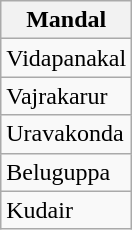<table class="wikitable sortable static-row-numbers static-row-header-hash">
<tr>
<th>Mandal</th>
</tr>
<tr>
<td>Vidapanakal</td>
</tr>
<tr>
<td>Vajrakarur</td>
</tr>
<tr>
<td>Uravakonda</td>
</tr>
<tr>
<td>Beluguppa</td>
</tr>
<tr>
<td>Kudair</td>
</tr>
</table>
